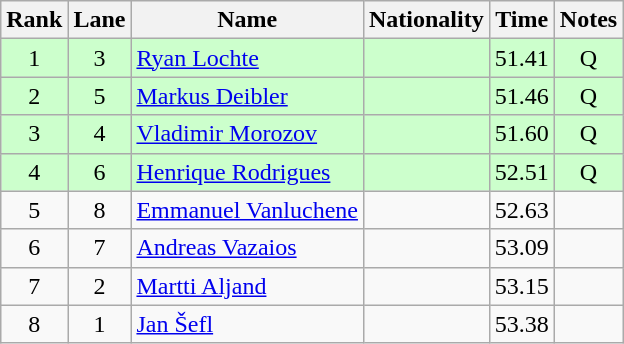<table class="wikitable sortable" style="text-align:center">
<tr>
<th>Rank</th>
<th>Lane</th>
<th>Name</th>
<th>Nationality</th>
<th>Time</th>
<th>Notes</th>
</tr>
<tr bgcolor=ccffcc>
<td>1</td>
<td>3</td>
<td align=left><a href='#'>Ryan Lochte</a></td>
<td align=left></td>
<td>51.41</td>
<td>Q</td>
</tr>
<tr bgcolor=ccffcc>
<td>2</td>
<td>5</td>
<td align=left><a href='#'>Markus Deibler</a></td>
<td align=left></td>
<td>51.46</td>
<td>Q</td>
</tr>
<tr bgcolor=ccffcc>
<td>3</td>
<td>4</td>
<td align=left><a href='#'>Vladimir Morozov</a></td>
<td align=left></td>
<td>51.60</td>
<td>Q</td>
</tr>
<tr bgcolor=ccffcc>
<td>4</td>
<td>6</td>
<td align=left><a href='#'>Henrique Rodrigues</a></td>
<td align=left></td>
<td>52.51</td>
<td>Q</td>
</tr>
<tr>
<td>5</td>
<td>8</td>
<td align=left><a href='#'>Emmanuel Vanluchene</a></td>
<td align=left></td>
<td>52.63</td>
<td></td>
</tr>
<tr>
<td>6</td>
<td>7</td>
<td align=left><a href='#'>Andreas Vazaios</a></td>
<td align=left></td>
<td>53.09</td>
<td></td>
</tr>
<tr>
<td>7</td>
<td>2</td>
<td align=left><a href='#'>Martti Aljand</a></td>
<td align=left></td>
<td>53.15</td>
<td></td>
</tr>
<tr>
<td>8</td>
<td>1</td>
<td align=left><a href='#'>Jan Šefl</a></td>
<td align=left></td>
<td>53.38</td>
<td></td>
</tr>
</table>
